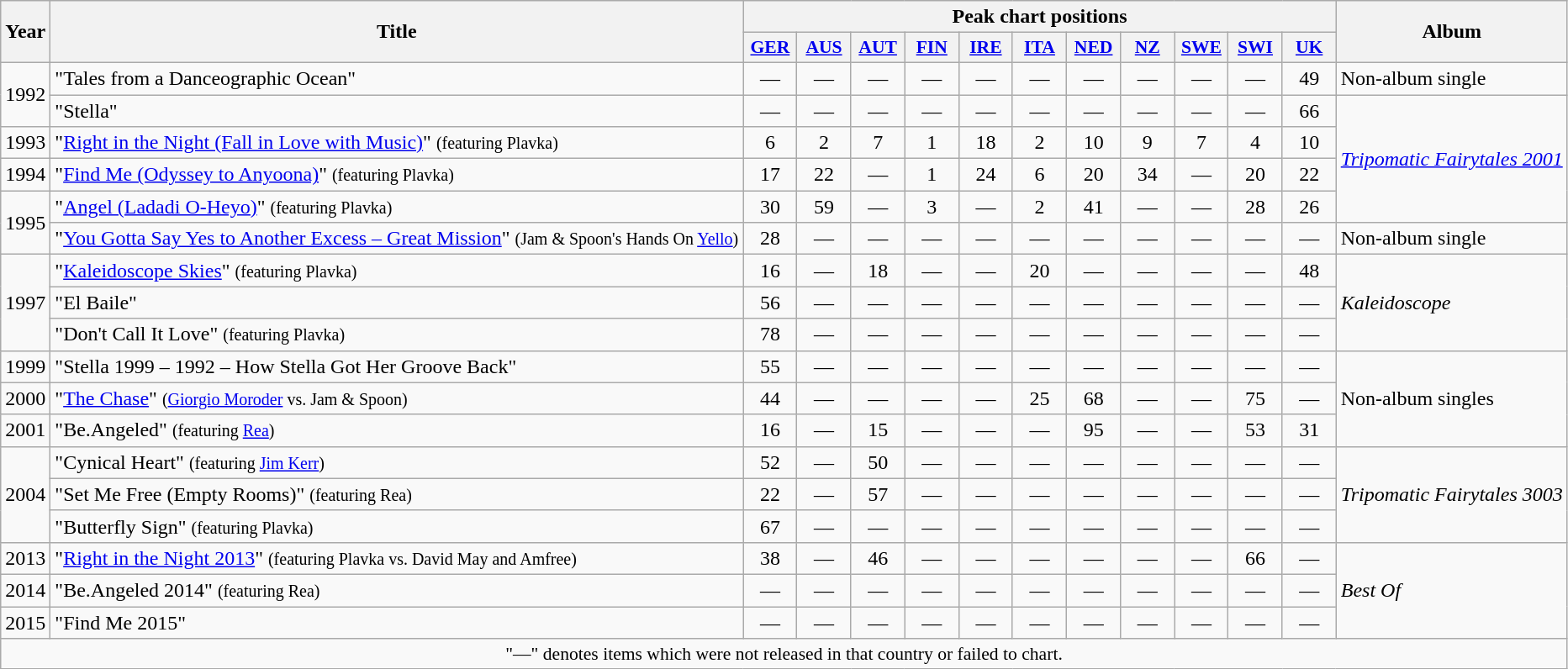<table class="wikitable plainrowheaders" style="text-align:center;">
<tr>
<th scope="col" rowspan="2">Year</th>
<th scope="col" rowspan="2">Title</th>
<th scope="col" colspan="11">Peak chart positions</th>
<th scope="col" rowspan="2">Album</th>
</tr>
<tr>
<th scope="col" style="width:2.5em; font-size:90%;"><a href='#'>GER</a><br></th>
<th scope="col" style="width:2.5em; font-size:90%;"><a href='#'>AUS</a><br></th>
<th scope="col" style="width:2.5em; font-size:90%;"><a href='#'>AUT</a><br></th>
<th scope="col" style="width:2.5em; font-size:90%;"><a href='#'>FIN</a><br></th>
<th scope="col" style="width:2.5em; font-size:90%;"><a href='#'>IRE</a><br></th>
<th scope="col" style="width:2.5em; font-size:90%;"><a href='#'>ITA</a><br></th>
<th scope="col" style="width:2.5em; font-size:90%;"><a href='#'>NED</a><br></th>
<th scope="col" style="width:2.5em; font-size:90%;"><a href='#'>NZ</a><br></th>
<th scope="col" style="width:2.5em; font-size:90%;"><a href='#'>SWE</a><br></th>
<th scope="col" style="width:2.5em; font-size:90%;"><a href='#'>SWI</a><br></th>
<th scope="col" style="width:2.5em; font-size:90%;"><a href='#'>UK</a><br></th>
</tr>
<tr>
<td rowspan=2>1992</td>
<td align="left">"Tales from a Danceographic Ocean"</td>
<td>—</td>
<td>—</td>
<td>—</td>
<td>—</td>
<td>—</td>
<td>—</td>
<td>—</td>
<td>—</td>
<td>—</td>
<td>—</td>
<td>49</td>
<td align="left">Non-album single</td>
</tr>
<tr>
<td align="left">"Stella"</td>
<td>—</td>
<td>—</td>
<td>—</td>
<td>—</td>
<td>—</td>
<td>—</td>
<td>—</td>
<td>—</td>
<td>—</td>
<td>—</td>
<td>66</td>
<td align="left" rowspan="4"><em><a href='#'>Tripomatic Fairytales 2001</a></em></td>
</tr>
<tr>
<td>1993</td>
<td align="left">"<a href='#'>Right in the Night (Fall in Love with Music)</a>" <small>(featuring Plavka)</small></td>
<td>6</td>
<td>2</td>
<td>7</td>
<td>1</td>
<td>18</td>
<td>2</td>
<td>10</td>
<td>9</td>
<td>7</td>
<td>4</td>
<td>10</td>
</tr>
<tr>
<td>1994</td>
<td align="left">"<a href='#'>Find Me (Odyssey to Anyoona)</a>" <small>(featuring Plavka)</small></td>
<td>17</td>
<td>22</td>
<td>—</td>
<td>1</td>
<td>24</td>
<td>6</td>
<td>20</td>
<td>34</td>
<td>—</td>
<td>20</td>
<td>22</td>
</tr>
<tr>
<td rowspan="2">1995</td>
<td align="left">"<a href='#'>Angel (Ladadi O-Heyo)</a>" <small>(featuring Plavka)</small></td>
<td>30</td>
<td>59</td>
<td>—</td>
<td>3</td>
<td>—</td>
<td>2</td>
<td>41</td>
<td>—</td>
<td>—</td>
<td>28</td>
<td>26</td>
</tr>
<tr>
<td align="left">"<a href='#'>You Gotta Say Yes to Another Excess – Great Mission</a>" <small>(Jam & Spoon's Hands On <a href='#'>Yello</a>)</small></td>
<td>28</td>
<td>—</td>
<td>—</td>
<td>—</td>
<td>—</td>
<td>—</td>
<td>—</td>
<td>—</td>
<td>—</td>
<td>—</td>
<td>—</td>
<td align="left">Non-album single</td>
</tr>
<tr>
<td rowspan="3">1997</td>
<td align="left">"<a href='#'>Kaleidoscope Skies</a>" <small>(featuring Plavka)</small></td>
<td>16</td>
<td>—</td>
<td>18</td>
<td>—</td>
<td>—</td>
<td>20</td>
<td>—</td>
<td>—</td>
<td>—</td>
<td>—</td>
<td>48</td>
<td align="left" rowspan="3"><em>Kaleidoscope</em></td>
</tr>
<tr>
<td align="left">"El Baile"</td>
<td>56</td>
<td>—</td>
<td>—</td>
<td>—</td>
<td>—</td>
<td>—</td>
<td>—</td>
<td>—</td>
<td>—</td>
<td>—</td>
<td>—</td>
</tr>
<tr>
<td align="left">"Don't Call It Love" <small>(featuring Plavka)</small></td>
<td>78</td>
<td>—</td>
<td>—</td>
<td>—</td>
<td>—</td>
<td>—</td>
<td>—</td>
<td>—</td>
<td>—</td>
<td>—</td>
<td>—</td>
</tr>
<tr>
<td>1999</td>
<td align="left">"Stella 1999 – 1992 – How Stella Got Her Groove Back"</td>
<td>55</td>
<td>—</td>
<td>—</td>
<td>—</td>
<td>—</td>
<td>—</td>
<td>—</td>
<td>—</td>
<td>—</td>
<td>—</td>
<td>—</td>
<td align="left" rowspan="3">Non-album singles</td>
</tr>
<tr>
<td>2000</td>
<td align="left">"<a href='#'>The Chase</a>" <small>(<a href='#'>Giorgio Moroder</a> vs. Jam & Spoon)</small></td>
<td>44</td>
<td>—</td>
<td>—</td>
<td>—</td>
<td>—</td>
<td>25</td>
<td>68</td>
<td>—</td>
<td>—</td>
<td>75</td>
<td>—</td>
</tr>
<tr>
<td>2001</td>
<td align="left">"Be.Angeled" <small>(featuring <a href='#'>Rea</a>)</small></td>
<td>16</td>
<td>—</td>
<td>15</td>
<td>—</td>
<td>—</td>
<td>—</td>
<td>95</td>
<td>—</td>
<td>—</td>
<td>53</td>
<td>31</td>
</tr>
<tr>
<td rowspan="3">2004</td>
<td align="left">"Cynical Heart" <small>(featuring <a href='#'>Jim Kerr</a>)</small></td>
<td>52</td>
<td>—</td>
<td>50</td>
<td>—</td>
<td>—</td>
<td>—</td>
<td>—</td>
<td>—</td>
<td>—</td>
<td>—</td>
<td>—</td>
<td align="left" rowspan="3"><em>Tripomatic Fairytales 3003</em></td>
</tr>
<tr>
<td align="left">"Set Me Free (Empty Rooms)" <small>(featuring Rea)</small></td>
<td>22</td>
<td>—</td>
<td>57</td>
<td>—</td>
<td>—</td>
<td>—</td>
<td>—</td>
<td>—</td>
<td>—</td>
<td>—</td>
<td>—</td>
</tr>
<tr>
<td align="left">"Butterfly Sign" <small>(featuring Plavka)</small></td>
<td>67</td>
<td>—</td>
<td>—</td>
<td>—</td>
<td>—</td>
<td>—</td>
<td>—</td>
<td>—</td>
<td>—</td>
<td>—</td>
<td>—</td>
</tr>
<tr>
<td>2013</td>
<td align="left">"<a href='#'>Right in the Night 2013</a>" <small>(featuring Plavka vs. David May and Amfree)</small></td>
<td>38</td>
<td>—</td>
<td>46</td>
<td>—</td>
<td>—</td>
<td>—</td>
<td>—</td>
<td>—</td>
<td>—</td>
<td>66</td>
<td>—</td>
<td align="left" rowspan="3"><em>Best Of</em></td>
</tr>
<tr>
<td>2014</td>
<td align="left">"Be.Angeled 2014" <small>(featuring Rea)</small></td>
<td>—</td>
<td>—</td>
<td>—</td>
<td>—</td>
<td>—</td>
<td>—</td>
<td>—</td>
<td>—</td>
<td>—</td>
<td>—</td>
<td>—</td>
</tr>
<tr>
<td>2015</td>
<td align="left">"Find Me 2015"</td>
<td>—</td>
<td>—</td>
<td>—</td>
<td>—</td>
<td>—</td>
<td>—</td>
<td>—</td>
<td>—</td>
<td>—</td>
<td>—</td>
<td>—</td>
</tr>
<tr>
<td colspan="15" style="font-size:90%;">"—" denotes items which were not released in that country or failed to chart.</td>
</tr>
</table>
